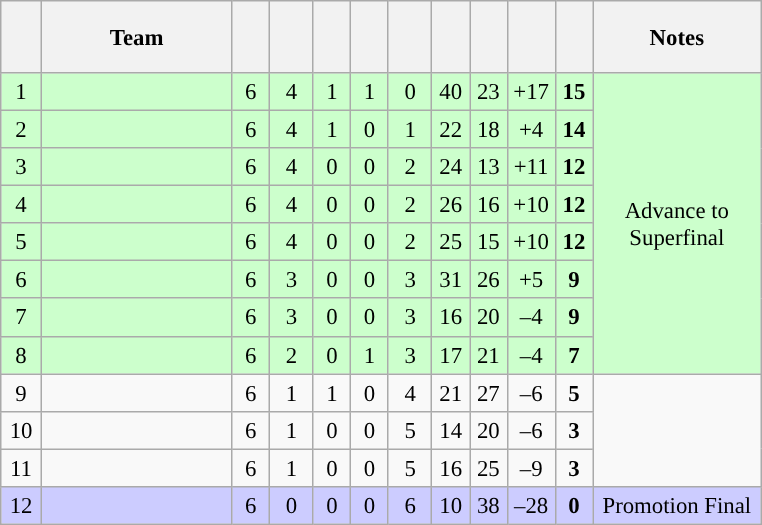<table class="wikitable" style="text-align: center; font-size: 95%;">
<tr>
<th width="20" height="41"></th>
<th width="120">Team</th>
<th width="18"></th>
<th width="22"></th>
<th width="18"></th>
<th width="18"></th>
<th width="22"></th>
<th width="18"></th>
<th width="18"></th>
<th width="25"></th>
<th width="18"></th>
<th width="105">Notes</th>
</tr>
<tr style="background-color: #ccffcc;">
<td>1</td>
<td align=left></td>
<td>6</td>
<td>4</td>
<td>1</td>
<td>1</td>
<td>0</td>
<td>40</td>
<td>23</td>
<td>+17</td>
<td><strong>15</strong></td>
<td rowspan="8">Advance to<br>Superfinal</td>
</tr>
<tr style="background-color: #ccffcc;">
<td>2</td>
<td align=left></td>
<td>6</td>
<td>4</td>
<td>1</td>
<td>0</td>
<td>1</td>
<td>22</td>
<td>18</td>
<td>+4</td>
<td><strong>14</strong></td>
</tr>
<tr style="background-color: #ccffcc;">
<td>3</td>
<td align=left></td>
<td>6</td>
<td>4</td>
<td>0</td>
<td>0</td>
<td>2</td>
<td>24</td>
<td>13</td>
<td>+11</td>
<td><strong>12</strong></td>
</tr>
<tr style="background-color: #ccffcc;">
<td>4</td>
<td align=left></td>
<td>6</td>
<td>4</td>
<td>0</td>
<td>0</td>
<td>2</td>
<td>26</td>
<td>16</td>
<td>+10</td>
<td><strong>12</strong></td>
</tr>
<tr style="background-color: #ccffcc;">
<td>5</td>
<td align=left></td>
<td>6</td>
<td>4</td>
<td>0</td>
<td>0</td>
<td>2</td>
<td>25</td>
<td>15</td>
<td>+10</td>
<td><strong>12</strong></td>
</tr>
<tr style="background-color: #ccffcc;">
<td>6</td>
<td align=left></td>
<td>6</td>
<td>3</td>
<td>0</td>
<td>0</td>
<td>3</td>
<td>31</td>
<td>26</td>
<td>+5</td>
<td><strong>9</strong></td>
</tr>
<tr style="background-color: #ccffcc;">
<td>7</td>
<td align=left></td>
<td>6</td>
<td>3</td>
<td>0</td>
<td>0</td>
<td>3</td>
<td>16</td>
<td>20</td>
<td>–4</td>
<td><strong>9</strong></td>
</tr>
<tr style="background-color: #ccffcc;">
<td>8</td>
<td align=left></td>
<td>6</td>
<td>2</td>
<td>0</td>
<td>1</td>
<td>3</td>
<td>17</td>
<td>21</td>
<td>–4</td>
<td><strong>7</strong></td>
</tr>
<tr>
<td>9</td>
<td align=left></td>
<td>6</td>
<td>1</td>
<td>1</td>
<td>0</td>
<td>4</td>
<td>21</td>
<td>27</td>
<td>–6</td>
<td><strong>5</strong></td>
<td rowspan="3"></td>
</tr>
<tr>
<td>10</td>
<td align=left></td>
<td>6</td>
<td>1</td>
<td>0</td>
<td>0</td>
<td>5</td>
<td>14</td>
<td>20</td>
<td>–6</td>
<td><strong>3</strong></td>
</tr>
<tr>
<td>11</td>
<td align=left></td>
<td>6</td>
<td>1</td>
<td>0</td>
<td>0</td>
<td>5</td>
<td>16</td>
<td>25</td>
<td>–9</td>
<td><strong>3</strong></td>
</tr>
<tr style="background-color: #ccccff">
<td>12</td>
<td align=left></td>
<td>6</td>
<td>0</td>
<td>0</td>
<td>0</td>
<td>6</td>
<td>10</td>
<td>38</td>
<td>–28</td>
<td><strong>0</strong></td>
<td>Promotion Final</td>
</tr>
</table>
